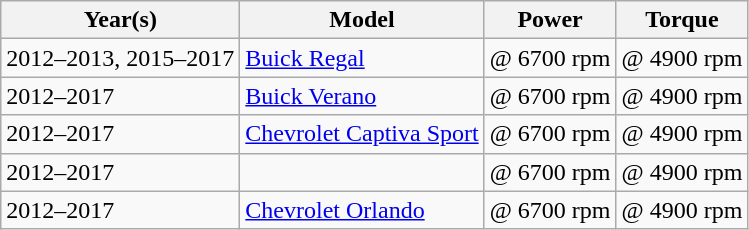<table class="wikitable">
<tr>
<th scope="col">Year(s)</th>
<th scope="col">Model</th>
<th scope="col">Power</th>
<th scope="col">Torque</th>
</tr>
<tr>
<td>2012–2013, 2015–2017</td>
<td><a href='#'>Buick Regal</a></td>
<td> @ 6700 rpm</td>
<td> @ 4900 rpm</td>
</tr>
<tr>
<td>2012–2017</td>
<td><a href='#'>Buick Verano</a></td>
<td> @ 6700 rpm</td>
<td> @ 4900 rpm</td>
</tr>
<tr>
<td>2012–2017</td>
<td><a href='#'>Chevrolet Captiva Sport</a></td>
<td> @ 6700 rpm</td>
<td> @ 4900 rpm</td>
</tr>
<tr>
<td>2012–2017</td>
<td></td>
<td> @ 6700 rpm</td>
<td> @ 4900 rpm</td>
</tr>
<tr>
<td>2012–2017</td>
<td><a href='#'>Chevrolet Orlando</a></td>
<td> @ 6700 rpm</td>
<td> @ 4900 rpm</td>
</tr>
</table>
